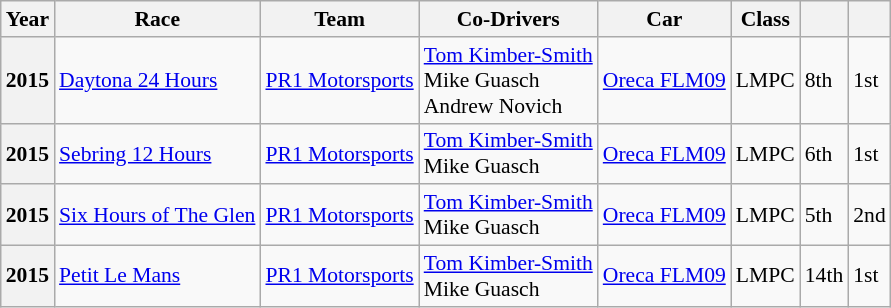<table class="wikitable" style="font-size:90%">
<tr>
<th>Year</th>
<th>Race</th>
<th>Team</th>
<th>Co-Drivers</th>
<th>Car</th>
<th>Class</th>
<th></th>
<th></th>
</tr>
<tr>
<th>2015</th>
<td align="left"><a href='#'>Daytona 24 Hours</a></td>
<td align="left"> <a href='#'>PR1 Motorsports</a></td>
<td align="left"> <a href='#'>Tom Kimber-Smith</a><br> Mike Guasch<br> Andrew Novich</td>
<td><a href='#'>Oreca FLM09</a></td>
<td>LMPC</td>
<td>8th</td>
<td>1st</td>
</tr>
<tr>
<th>2015</th>
<td align="left"><a href='#'>Sebring 12 Hours</a></td>
<td align="left"> <a href='#'>PR1 Motorsports</a></td>
<td align="left"> <a href='#'>Tom Kimber-Smith</a><br> Mike Guasch</td>
<td><a href='#'>Oreca FLM09</a></td>
<td>LMPC</td>
<td>6th</td>
<td>1st</td>
</tr>
<tr>
<th>2015</th>
<td align="left"><a href='#'>Six Hours of The Glen</a></td>
<td align="left"> <a href='#'>PR1 Motorsports</a></td>
<td align="left"> <a href='#'>Tom Kimber-Smith</a><br> Mike Guasch</td>
<td><a href='#'>Oreca FLM09</a></td>
<td>LMPC</td>
<td>5th</td>
<td>2nd</td>
</tr>
<tr>
<th>2015</th>
<td align="left"><a href='#'>Petit Le Mans</a></td>
<td align="left"> <a href='#'>PR1 Motorsports</a></td>
<td align="left"> <a href='#'>Tom Kimber-Smith</a><br> Mike Guasch</td>
<td><a href='#'>Oreca FLM09</a></td>
<td>LMPC</td>
<td>14th</td>
<td>1st</td>
</tr>
</table>
